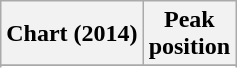<table class="wikitable sortable plainrowheaders">
<tr>
<th scope="col">Chart (2014)</th>
<th scope="col">Peak<br>position</th>
</tr>
<tr>
</tr>
<tr>
</tr>
<tr>
</tr>
<tr>
</tr>
<tr>
</tr>
<tr>
</tr>
<tr>
</tr>
<tr>
</tr>
<tr>
</tr>
<tr>
</tr>
<tr>
</tr>
<tr>
</tr>
<tr>
</tr>
<tr>
</tr>
<tr>
</tr>
<tr>
</tr>
</table>
